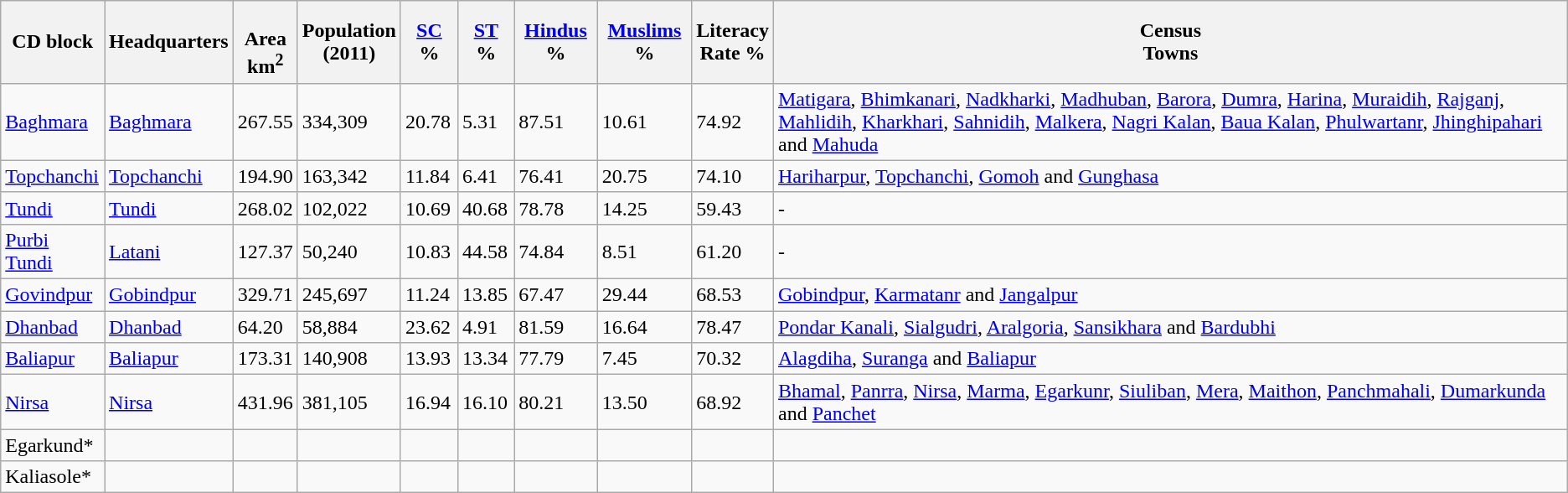<table class="wikitable sortable">
<tr>
<th>CD block</th>
<th>Headquarters</th>
<th><br>Area<br>km<sup>2</sup></th>
<th>Population<br>(2011)</th>
<th><a href='#'>SC</a> %</th>
<th><a href='#'>ST</a> %</th>
<th><a href='#'>Hindus</a> %</th>
<th><a href='#'>Muslims</a> %</th>
<th>Literacy<br> Rate %</th>
<th>Census<br>Towns</th>
</tr>
<tr>
<td><a href='#'>Baghmara</a></td>
<td><a href='#'>Baghmara</a></td>
<td>267.55</td>
<td>334,309</td>
<td>20.78</td>
<td>5.31</td>
<td>87.51</td>
<td>10.61</td>
<td>74.92</td>
<td><a href='#'>Matigara</a>, <a href='#'>Bhimkanari</a>, <a href='#'>Nadkharki</a>, <a href='#'>Madhuban</a>, <a href='#'>Barora</a>, <a href='#'>Dumra</a>, <a href='#'>Harina</a>, <a href='#'>Muraidih</a>, <a href='#'>Rajganj</a>, <a href='#'>Mahlidih</a>, <a href='#'>Kharkhari</a>, <a href='#'>Sahnidih</a>, <a href='#'>Malkera</a>, <a href='#'>Nagri Kalan</a>, <a href='#'>Baua Kalan</a>, <a href='#'>Phulwartanr</a>, <a href='#'>Jhinghipahari</a> and <a href='#'>Mahuda</a></td>
</tr>
<tr>
<td><a href='#'>Topchanchi</a></td>
<td><a href='#'>Topchanchi</a></td>
<td>194.90</td>
<td>163,342</td>
<td>11.84</td>
<td>6.41</td>
<td>76.41</td>
<td>20.75</td>
<td>74.10</td>
<td><a href='#'>Hariharpur</a>, <a href='#'>Topchanchi</a>, <a href='#'>Gomoh</a> and <a href='#'>Gunghasa</a></td>
</tr>
<tr>
<td><a href='#'>Tundi</a></td>
<td><a href='#'>Tundi</a></td>
<td>268.02</td>
<td>102,022</td>
<td>10.69</td>
<td>40.68</td>
<td>78.78</td>
<td>14.25</td>
<td>59.43</td>
<td>-</td>
</tr>
<tr>
<td><a href='#'>Purbi Tundi</a></td>
<td><a href='#'>Latani</a></td>
<td>127.37</td>
<td>50,240</td>
<td>10.83</td>
<td>44.58</td>
<td>74.84</td>
<td>8.51</td>
<td>61.20</td>
<td>-</td>
</tr>
<tr>
<td><a href='#'>Govindpur</a></td>
<td><a href='#'>Gobindpur</a></td>
<td>329.71</td>
<td>245,697</td>
<td>11.24</td>
<td>13.85</td>
<td>67.47</td>
<td>29.44</td>
<td>68.53</td>
<td><a href='#'>Gobindpur</a>, <a href='#'>Karmatanr</a> and <a href='#'>Jangalpur</a></td>
</tr>
<tr>
<td><a href='#'>Dhanbad</a></td>
<td><a href='#'>Dhanbad</a></td>
<td>64.20</td>
<td>58,884</td>
<td>23.62</td>
<td>4.91</td>
<td>81.59</td>
<td>16.64</td>
<td>78.47</td>
<td><a href='#'>Pondar Kanali</a>, <a href='#'>Sialgudri</a>, <a href='#'>Aralgoria</a>, <a href='#'>Sansikhara</a> and <a href='#'>Bardubhi</a></td>
</tr>
<tr>
<td><a href='#'>Baliapur</a></td>
<td><a href='#'>Baliapur</a></td>
<td>173.31</td>
<td>140,908</td>
<td>13.93</td>
<td>13.34</td>
<td>77.79</td>
<td>7.45</td>
<td>70.32</td>
<td><a href='#'>Alagdiha</a>, <a href='#'>Suranga</a> and <a href='#'>Baliapur</a></td>
</tr>
<tr>
<td><a href='#'>Nirsa</a></td>
<td><a href='#'>Nirsa</a></td>
<td>431.96</td>
<td>381,105</td>
<td>16.94</td>
<td>16.10</td>
<td>80.21</td>
<td>13.50</td>
<td>68.92</td>
<td><a href='#'>Bhamal</a>, <a href='#'>Panrra</a>, <a href='#'>Nirsa</a>, <a href='#'>Marma</a>, <a href='#'>Egarkunr</a>, <a href='#'>Siuliban</a>, <a href='#'>Mera</a>, <a href='#'>Maithon</a>, <a href='#'>Panchmahali</a>, <a href='#'>Dumarkunda</a> and <a href='#'>Panchet</a></td>
</tr>
<tr>
<td>Egarkund*</td>
<td></td>
<td></td>
<td></td>
<td></td>
<td></td>
<td></td>
<td></td>
<td></td>
<td></td>
</tr>
<tr>
<td>Kaliasole*</td>
<td></td>
<td></td>
<td></td>
<td></td>
<td></td>
<td></td>
<td></td>
<td></td>
<td></td>
</tr>
</table>
